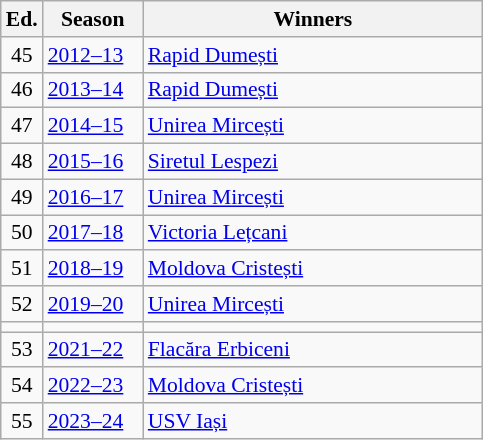<table class="wikitable" style="font-size:90%">
<tr>
<th><abbr>Ed.</abbr></th>
<th width="60">Season</th>
<th width="220">Winners</th>
</tr>
<tr>
<td align=center>45</td>
<td><a href='#'>2012–13</a></td>
<td><a href='#'>Rapid Dumești</a></td>
</tr>
<tr>
<td align=center>46</td>
<td><a href='#'>2013–14</a></td>
<td><a href='#'>Rapid Dumești</a></td>
</tr>
<tr>
<td align=center>47</td>
<td><a href='#'>2014–15</a></td>
<td><a href='#'>Unirea Mircești</a></td>
</tr>
<tr>
<td align=center>48</td>
<td><a href='#'>2015–16</a></td>
<td><a href='#'>Siretul Lespezi</a></td>
</tr>
<tr>
<td align=center>49</td>
<td><a href='#'>2016–17</a></td>
<td><a href='#'>Unirea Mircești</a></td>
</tr>
<tr>
<td align=center>50</td>
<td><a href='#'>2017–18</a></td>
<td><a href='#'>Victoria Lețcani</a></td>
</tr>
<tr>
<td align=center>51</td>
<td><a href='#'>2018–19</a></td>
<td><a href='#'>Moldova Cristești</a></td>
</tr>
<tr>
<td align=center>52</td>
<td><a href='#'>2019–20</a></td>
<td><a href='#'>Unirea Mircești</a></td>
</tr>
<tr>
<td align=center></td>
<td></td>
<td></td>
</tr>
<tr>
<td align=center>53</td>
<td><a href='#'>2021–22</a></td>
<td><a href='#'>Flacăra Erbiceni</a></td>
</tr>
<tr>
<td align=center>54</td>
<td><a href='#'>2022–23</a></td>
<td><a href='#'>Moldova Cristești</a></td>
</tr>
<tr>
<td align=center>55</td>
<td><a href='#'>2023–24</a></td>
<td><a href='#'>USV Iași</a></td>
</tr>
</table>
